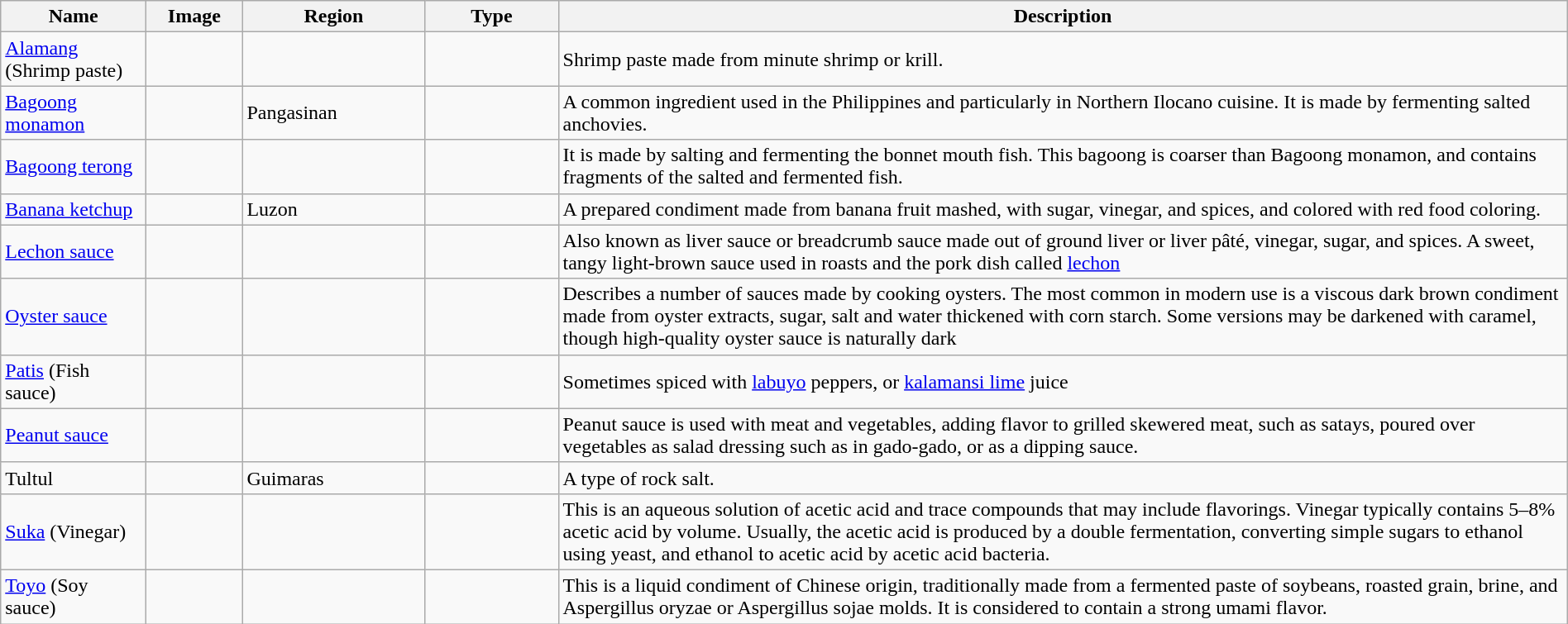<table class="wikitable sortable" width="100%">
<tr>
<th style="width:110px;">Name</th>
<th style="width:70px;">Image</th>
<th style="width:140px;">Region</th>
<th style="width:100px;">Type</th>
<th>Description</th>
</tr>
<tr>
<td><a href='#'>Alamang</a> (Shrimp paste)</td>
<td></td>
<td></td>
<td></td>
<td>Shrimp paste made from minute shrimp or krill.</td>
</tr>
<tr>
<td><a href='#'>Bagoong monamon</a></td>
<td></td>
<td> Pangasinan</td>
<td></td>
<td>A common ingredient used in the Philippines and particularly in Northern Ilocano cuisine. It is made by fermenting salted anchovies.</td>
</tr>
<tr>
<td><a href='#'>Bagoong terong</a></td>
<td></td>
<td></td>
<td></td>
<td>It is made by salting and fermenting the bonnet mouth fish. This bagoong is coarser than Bagoong monamon, and contains fragments of the salted and fermented fish.</td>
</tr>
<tr>
<td><a href='#'>Banana ketchup</a></td>
<td></td>
<td> Luzon</td>
<td></td>
<td>A prepared condiment made from banana fruit mashed, with sugar, vinegar, and spices, and colored with red food coloring.</td>
</tr>
<tr>
<td><a href='#'>Lechon sauce</a></td>
<td></td>
<td></td>
<td></td>
<td> Also known as liver sauce or breadcrumb sauce made out of ground liver or liver pâté, vinegar, sugar, and spices. A sweet, tangy light-brown sauce used in roasts and the pork dish called <a href='#'>lechon</a></td>
</tr>
<tr>
<td><a href='#'>Oyster sauce</a></td>
<td></td>
<td></td>
<td></td>
<td>Describes a number of sauces made by cooking oysters. The most common in modern use is a viscous dark brown condiment made from oyster extracts, sugar, salt and water thickened with corn starch. Some versions may be darkened with caramel, though high-quality oyster sauce is naturally dark</td>
</tr>
<tr>
<td><a href='#'>Patis</a> (Fish sauce)</td>
<td></td>
<td></td>
<td></td>
<td> Sometimes spiced with <a href='#'>labuyo</a> peppers, or <a href='#'>kalamansi lime</a> juice</td>
</tr>
<tr>
<td><a href='#'>Peanut sauce</a></td>
<td></td>
<td></td>
<td></td>
<td>Peanut sauce is used with meat and vegetables, adding flavor to grilled skewered meat, such as satays, poured over vegetables as salad dressing such as in gado-gado, or as a dipping sauce.</td>
</tr>
<tr>
<td>Tultul</td>
<td></td>
<td>Guimaras</td>
<td></td>
<td> A type of rock salt.</td>
</tr>
<tr>
<td><a href='#'>Suka</a> (Vinegar)</td>
<td></td>
<td></td>
<td></td>
<td>This is an aqueous solution of acetic acid and trace compounds that may include flavorings. Vinegar typically contains 5–8% acetic acid by volume. Usually, the acetic acid is produced by a double fermentation, converting simple sugars to ethanol using yeast, and ethanol to acetic acid by acetic acid bacteria.</td>
</tr>
<tr>
<td><a href='#'>Toyo</a> (Soy sauce)</td>
<td></td>
<td></td>
<td></td>
<td>This is a liquid condiment of Chinese origin, traditionally made from a fermented paste of soybeans, roasted grain, brine, and Aspergillus oryzae or Aspergillus sojae molds. It is considered to contain a strong umami flavor.</td>
</tr>
</table>
